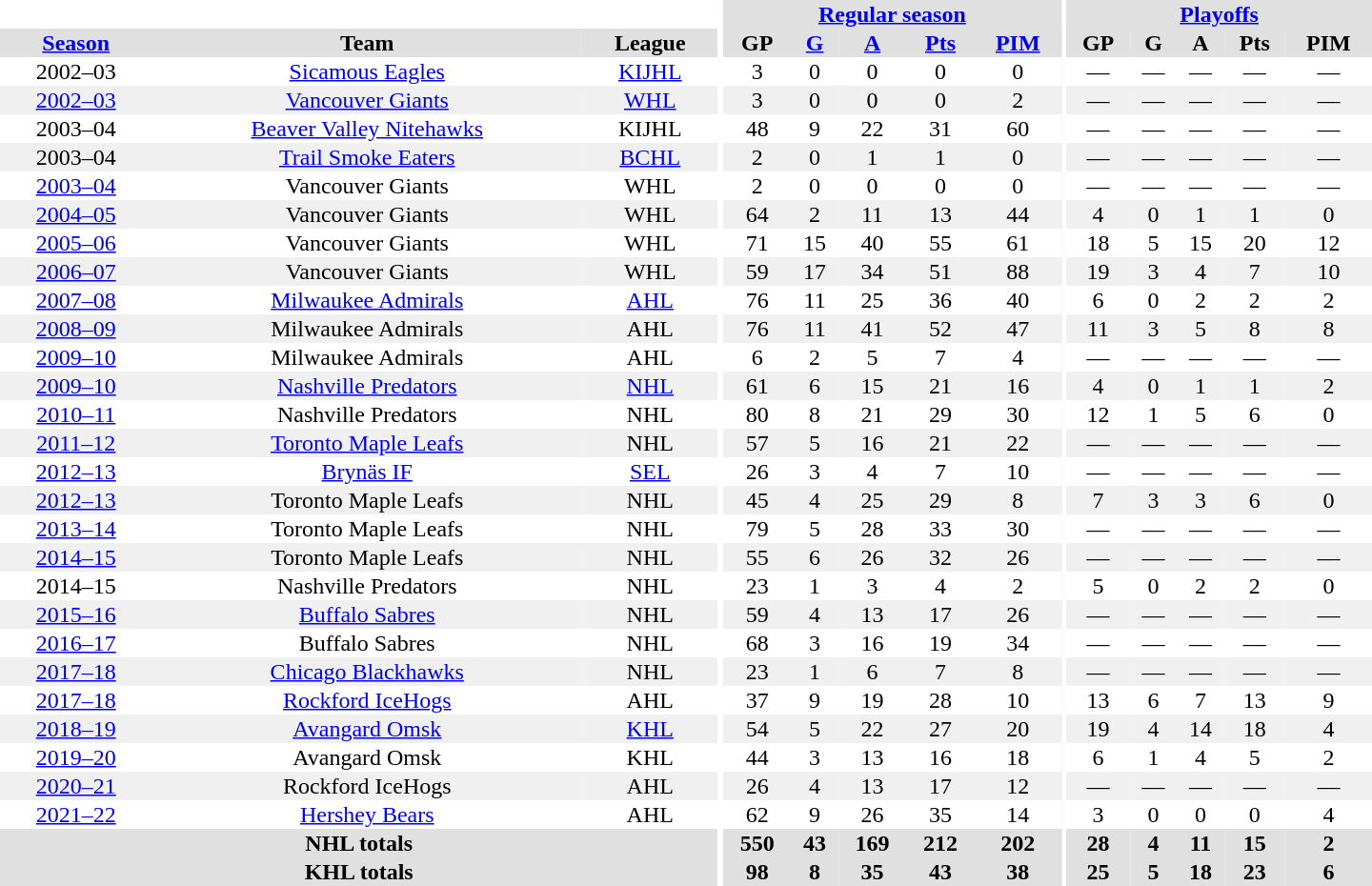<table border="0" cellpadding="1" cellspacing="0" style="text-align:center; width:60em">
<tr bgcolor="#e0e0e0">
<th colspan="3"  bgcolor="#ffffff"></th>
<th rowspan="99" bgcolor="#ffffff"></th>
<th colspan="5"><a href='#'>Regular season</a></th>
<th rowspan="99" bgcolor="#ffffff"></th>
<th colspan="5"><a href='#'>Playoffs</a></th>
</tr>
<tr bgcolor="#e0e0e0">
<th><a href='#'>Season</a></th>
<th>Team</th>
<th>League</th>
<th>GP</th>
<th><a href='#'>G</a></th>
<th><a href='#'>A</a></th>
<th><a href='#'>Pts</a></th>
<th><a href='#'>PIM</a></th>
<th>GP</th>
<th>G</th>
<th>A</th>
<th>Pts</th>
<th>PIM</th>
</tr>
<tr>
<td>2002–03</td>
<td><a href='#'>Sicamous Eagles</a></td>
<td><a href='#'>KIJHL</a></td>
<td>3</td>
<td>0</td>
<td>0</td>
<td>0</td>
<td>0</td>
<td>—</td>
<td>—</td>
<td>—</td>
<td>—</td>
<td>—</td>
</tr>
<tr style="background:#f0f0f0;">
<td><a href='#'>2002–03</a></td>
<td><a href='#'>Vancouver Giants</a></td>
<td><a href='#'>WHL</a></td>
<td>3</td>
<td>0</td>
<td>0</td>
<td>0</td>
<td>2</td>
<td>—</td>
<td>—</td>
<td>—</td>
<td>—</td>
<td>—</td>
</tr>
<tr>
<td>2003–04</td>
<td><a href='#'>Beaver Valley Nitehawks</a></td>
<td>KIJHL</td>
<td>48</td>
<td>9</td>
<td>22</td>
<td>31</td>
<td>60</td>
<td>—</td>
<td>—</td>
<td>—</td>
<td>—</td>
<td>—</td>
</tr>
<tr style="background:#f0f0f0;">
<td>2003–04</td>
<td><a href='#'>Trail Smoke Eaters</a></td>
<td><a href='#'>BCHL</a></td>
<td>2</td>
<td>0</td>
<td>1</td>
<td>1</td>
<td>0</td>
<td>—</td>
<td>—</td>
<td>—</td>
<td>—</td>
<td>—</td>
</tr>
<tr>
<td><a href='#'>2003–04</a></td>
<td>Vancouver Giants</td>
<td>WHL</td>
<td>2</td>
<td>0</td>
<td>0</td>
<td>0</td>
<td>0</td>
<td>—</td>
<td>—</td>
<td>—</td>
<td>—</td>
<td>—</td>
</tr>
<tr style="background:#f0f0f0;">
<td><a href='#'>2004–05</a></td>
<td>Vancouver Giants</td>
<td>WHL</td>
<td>64</td>
<td>2</td>
<td>11</td>
<td>13</td>
<td>44</td>
<td>4</td>
<td>0</td>
<td>1</td>
<td>1</td>
<td>0</td>
</tr>
<tr>
<td><a href='#'>2005–06</a></td>
<td>Vancouver Giants</td>
<td>WHL</td>
<td>71</td>
<td>15</td>
<td>40</td>
<td>55</td>
<td>61</td>
<td>18</td>
<td>5</td>
<td>15</td>
<td>20</td>
<td>12</td>
</tr>
<tr style="background:#f0f0f0;">
<td><a href='#'>2006–07</a></td>
<td>Vancouver Giants</td>
<td>WHL</td>
<td>59</td>
<td>17</td>
<td>34</td>
<td>51</td>
<td>88</td>
<td>19</td>
<td>3</td>
<td>4</td>
<td>7</td>
<td>10</td>
</tr>
<tr>
<td><a href='#'>2007–08</a></td>
<td><a href='#'>Milwaukee Admirals</a></td>
<td><a href='#'>AHL</a></td>
<td>76</td>
<td>11</td>
<td>25</td>
<td>36</td>
<td>40</td>
<td>6</td>
<td>0</td>
<td>2</td>
<td>2</td>
<td>2</td>
</tr>
<tr style="background:#f0f0f0;">
<td><a href='#'>2008–09</a></td>
<td>Milwaukee Admirals</td>
<td>AHL</td>
<td>76</td>
<td>11</td>
<td>41</td>
<td>52</td>
<td>47</td>
<td>11</td>
<td>3</td>
<td>5</td>
<td>8</td>
<td>8</td>
</tr>
<tr>
<td><a href='#'>2009–10</a></td>
<td>Milwaukee Admirals</td>
<td>AHL</td>
<td>6</td>
<td>2</td>
<td>5</td>
<td>7</td>
<td>4</td>
<td>—</td>
<td>—</td>
<td>—</td>
<td>—</td>
<td>—</td>
</tr>
<tr style="background:#f0f0f0;">
<td><a href='#'>2009–10</a></td>
<td><a href='#'>Nashville Predators</a></td>
<td><a href='#'>NHL</a></td>
<td>61</td>
<td>6</td>
<td>15</td>
<td>21</td>
<td>16</td>
<td>4</td>
<td>0</td>
<td>1</td>
<td>1</td>
<td>2</td>
</tr>
<tr>
<td><a href='#'>2010–11</a></td>
<td>Nashville Predators</td>
<td>NHL</td>
<td>80</td>
<td>8</td>
<td>21</td>
<td>29</td>
<td>30</td>
<td>12</td>
<td>1</td>
<td>5</td>
<td>6</td>
<td>0</td>
</tr>
<tr style="background:#f0f0f0;">
<td><a href='#'>2011–12</a></td>
<td><a href='#'>Toronto Maple Leafs</a></td>
<td>NHL</td>
<td>57</td>
<td>5</td>
<td>16</td>
<td>21</td>
<td>22</td>
<td>—</td>
<td>—</td>
<td>—</td>
<td>—</td>
<td>—</td>
</tr>
<tr>
<td><a href='#'>2012–13</a></td>
<td><a href='#'>Brynäs IF</a></td>
<td><a href='#'>SEL</a></td>
<td>26</td>
<td>3</td>
<td>4</td>
<td>7</td>
<td>10</td>
<td>—</td>
<td>—</td>
<td>—</td>
<td>—</td>
<td>—</td>
</tr>
<tr style="background:#f0f0f0;">
<td><a href='#'>2012–13</a></td>
<td>Toronto Maple Leafs</td>
<td>NHL</td>
<td>45</td>
<td>4</td>
<td>25</td>
<td>29</td>
<td>8</td>
<td>7</td>
<td>3</td>
<td>3</td>
<td>6</td>
<td>0</td>
</tr>
<tr>
<td><a href='#'>2013–14</a></td>
<td>Toronto Maple Leafs</td>
<td>NHL</td>
<td>79</td>
<td>5</td>
<td>28</td>
<td>33</td>
<td>30</td>
<td>—</td>
<td>—</td>
<td>—</td>
<td>—</td>
<td>—</td>
</tr>
<tr style="background:#f0f0f0;">
<td><a href='#'>2014–15</a></td>
<td>Toronto Maple Leafs</td>
<td>NHL</td>
<td>55</td>
<td>6</td>
<td>26</td>
<td>32</td>
<td>26</td>
<td>—</td>
<td>—</td>
<td>—</td>
<td>—</td>
<td>—</td>
</tr>
<tr>
<td>2014–15</td>
<td>Nashville Predators</td>
<td>NHL</td>
<td>23</td>
<td>1</td>
<td>3</td>
<td>4</td>
<td>2</td>
<td>5</td>
<td>0</td>
<td>2</td>
<td>2</td>
<td>0</td>
</tr>
<tr style="background:#f0f0f0;">
<td><a href='#'>2015–16</a></td>
<td><a href='#'>Buffalo Sabres</a></td>
<td>NHL</td>
<td>59</td>
<td>4</td>
<td>13</td>
<td>17</td>
<td>26</td>
<td>—</td>
<td>—</td>
<td>—</td>
<td>—</td>
<td>—</td>
</tr>
<tr>
<td><a href='#'>2016–17</a></td>
<td>Buffalo Sabres</td>
<td>NHL</td>
<td>68</td>
<td>3</td>
<td>16</td>
<td>19</td>
<td>34</td>
<td>—</td>
<td>—</td>
<td>—</td>
<td>—</td>
<td>—</td>
</tr>
<tr style="background:#f0f0f0;">
<td><a href='#'>2017–18</a></td>
<td><a href='#'>Chicago Blackhawks</a></td>
<td>NHL</td>
<td>23</td>
<td>1</td>
<td>6</td>
<td>7</td>
<td>8</td>
<td>—</td>
<td>—</td>
<td>—</td>
<td>—</td>
<td>—</td>
</tr>
<tr>
<td><a href='#'>2017–18</a></td>
<td><a href='#'>Rockford IceHogs</a></td>
<td>AHL</td>
<td>37</td>
<td>9</td>
<td>19</td>
<td>28</td>
<td>10</td>
<td>13</td>
<td>6</td>
<td>7</td>
<td>13</td>
<td>9</td>
</tr>
<tr style="background:#f0f0f0;">
<td><a href='#'>2018–19</a></td>
<td><a href='#'>Avangard Omsk</a></td>
<td><a href='#'>KHL</a></td>
<td>54</td>
<td>5</td>
<td>22</td>
<td>27</td>
<td>20</td>
<td>19</td>
<td>4</td>
<td>14</td>
<td>18</td>
<td>4</td>
</tr>
<tr>
<td><a href='#'>2019–20</a></td>
<td>Avangard Omsk</td>
<td>KHL</td>
<td>44</td>
<td>3</td>
<td>13</td>
<td>16</td>
<td>18</td>
<td>6</td>
<td>1</td>
<td>4</td>
<td>5</td>
<td>2</td>
</tr>
<tr style="background:#f0f0f0;">
<td><a href='#'>2020–21</a></td>
<td>Rockford IceHogs</td>
<td>AHL</td>
<td>26</td>
<td>4</td>
<td>13</td>
<td>17</td>
<td>12</td>
<td>—</td>
<td>—</td>
<td>—</td>
<td>—</td>
<td>—</td>
</tr>
<tr>
<td><a href='#'>2021–22</a></td>
<td><a href='#'>Hershey Bears</a></td>
<td>AHL</td>
<td>62</td>
<td>9</td>
<td>26</td>
<td>35</td>
<td>14</td>
<td>3</td>
<td>0</td>
<td>0</td>
<td>0</td>
<td>4</td>
</tr>
<tr bgcolor="#e0e0e0">
<th colspan="3">NHL totals</th>
<th>550</th>
<th>43</th>
<th>169</th>
<th>212</th>
<th>202</th>
<th>28</th>
<th>4</th>
<th>11</th>
<th>15</th>
<th>2</th>
</tr>
<tr bgcolor="#e0e0e0">
<th colspan="3">KHL totals</th>
<th>98</th>
<th>8</th>
<th>35</th>
<th>43</th>
<th>38</th>
<th>25</th>
<th>5</th>
<th>18</th>
<th>23</th>
<th>6</th>
</tr>
</table>
